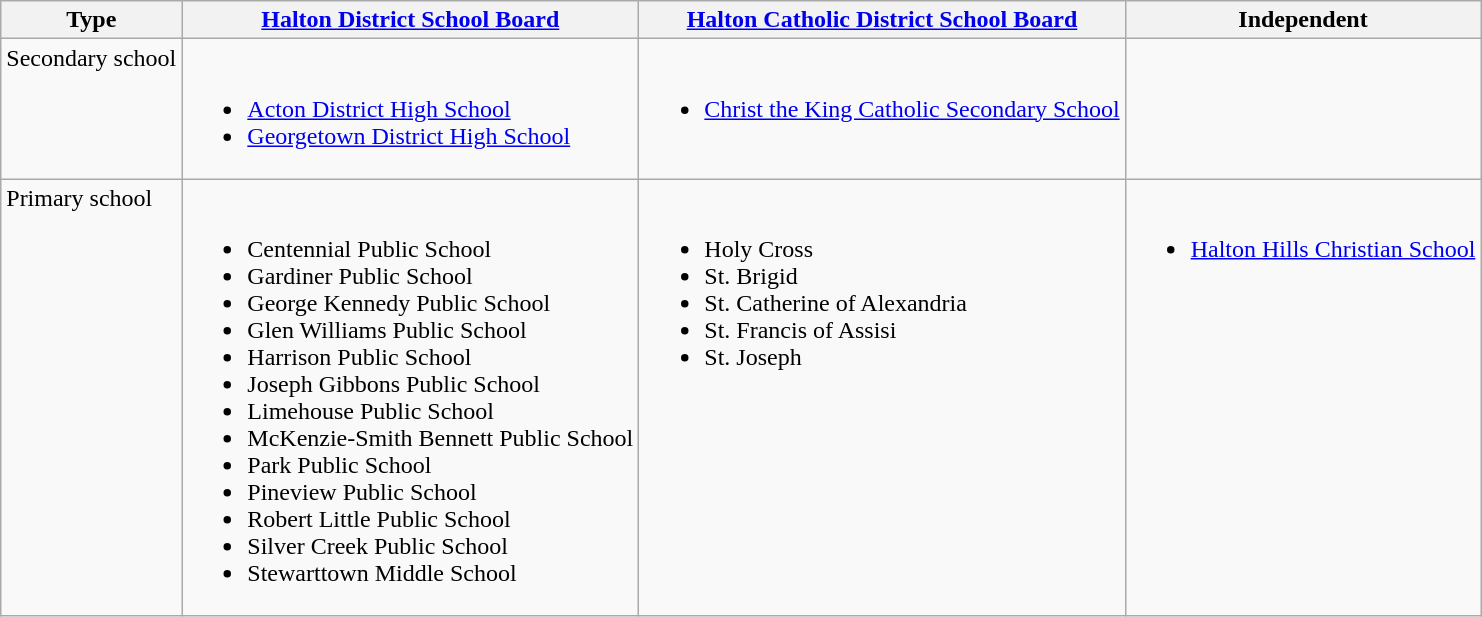<table class="wikitable">
<tr>
<th>Type</th>
<th><a href='#'>Halton District School Board</a></th>
<th><a href='#'>Halton Catholic District School Board</a></th>
<th>Independent</th>
</tr>
<tr valign="top">
<td>Secondary school</td>
<td><br><ul><li><a href='#'>Acton District High School</a></li><li><a href='#'>Georgetown District High School</a></li></ul></td>
<td><br><ul><li><a href='#'>Christ the King Catholic Secondary School</a></li></ul></td>
<td></td>
</tr>
<tr valign="top">
<td>Primary school</td>
<td><br><ul><li>Centennial Public School</li><li>Gardiner Public School</li><li>George Kennedy Public School</li><li>Glen Williams Public School</li><li>Harrison Public School</li><li>Joseph Gibbons Public School</li><li>Limehouse Public School</li><li>McKenzie-Smith Bennett Public School</li><li>Park Public School</li><li>Pineview Public School</li><li>Robert Little Public School</li><li>Silver Creek Public School</li><li>Stewarttown Middle School</li></ul></td>
<td><br><ul><li>Holy Cross</li><li>St. Brigid</li><li>St. Catherine of Alexandria</li><li>St. Francis of Assisi</li><li>St. Joseph</li></ul></td>
<td><br><ul><li><a href='#'>Halton Hills Christian School</a></li></ul></td>
</tr>
</table>
